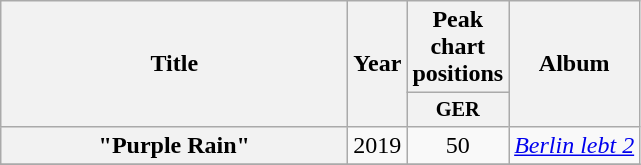<table class="wikitable plainrowheaders" style="text-align: center;">
<tr>
<th scope="col" rowspan="2" style="width:14em;">Title</th>
<th scope="col" rowspan="2" style="width:1em;">Year</th>
<th scope="col" colspan="1">Peak chart positions</th>
<th scope="col" rowspan="2">Album</th>
</tr>
<tr>
<th scope="col" style="width:3em; font-size:85%;">GER<br></th>
</tr>
<tr>
<th scope="row">"Purple Rain"<br></th>
<td>2019</td>
<td>50</td>
<td><em><a href='#'>Berlin lebt 2</a></em></td>
</tr>
<tr>
</tr>
</table>
